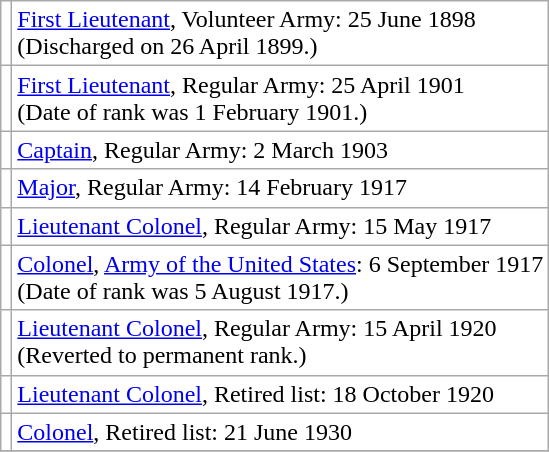<table class="wikitable" style="background:white">
<tr>
<td></td>
<td><a href='#'>First Lieutenant</a>, Volunteer Army: 25 June 1898<br>(Discharged on 26 April 1899.)</td>
</tr>
<tr>
<td></td>
<td><a href='#'>First Lieutenant</a>, Regular Army: 25 April 1901<br>(Date of rank was 1 February 1901.)</td>
</tr>
<tr>
<td></td>
<td><a href='#'>Captain</a>, Regular Army: 2 March 1903</td>
</tr>
<tr>
<td></td>
<td><a href='#'>Major</a>, Regular Army: 14 February 1917</td>
</tr>
<tr>
<td></td>
<td><a href='#'>Lieutenant Colonel</a>, Regular Army: 15 May 1917</td>
</tr>
<tr>
<td></td>
<td><a href='#'>Colonel</a>, <a href='#'>Army of the United States</a>: 6 September 1917<br>(Date of rank was 5 August 1917.)</td>
</tr>
<tr>
<td></td>
<td><a href='#'>Lieutenant Colonel</a>, Regular Army: 15 April 1920<br>(Reverted to permanent rank.)</td>
</tr>
<tr>
<td></td>
<td><a href='#'>Lieutenant Colonel</a>, Retired list: 18 October 1920</td>
</tr>
<tr>
<td></td>
<td><a href='#'>Colonel</a>, Retired list: 21 June 1930</td>
</tr>
<tr>
</tr>
</table>
